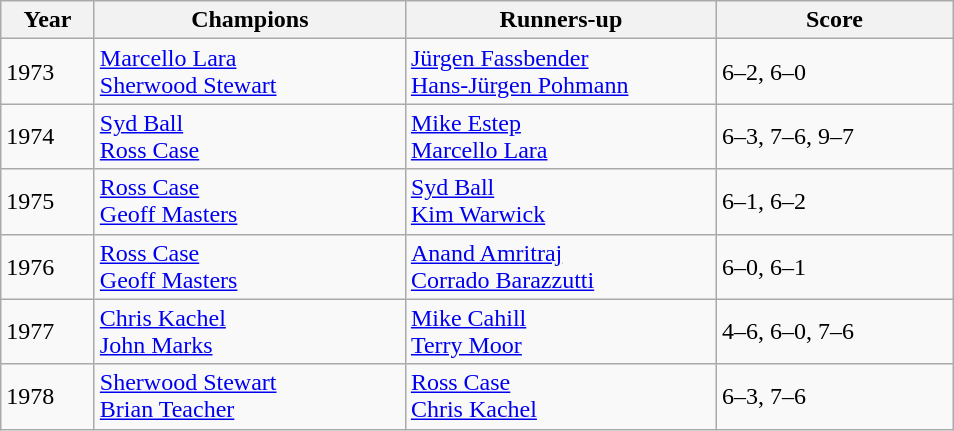<table class="wikitable">
<tr>
<th style="width:55px">Year</th>
<th style="width:200px">Champions</th>
<th style="width:200px">Runners-up</th>
<th style="width:150px" class="unsortable">Score</th>
</tr>
<tr>
<td>1973</td>
<td> <a href='#'>Marcello Lara</a><br> <a href='#'>Sherwood Stewart</a></td>
<td> <a href='#'>Jürgen Fassbender</a><br> <a href='#'>Hans-Jürgen Pohmann</a></td>
<td>6–2, 6–0</td>
</tr>
<tr>
<td>1974</td>
<td> <a href='#'>Syd Ball</a><br> <a href='#'>Ross Case</a></td>
<td> <a href='#'>Mike Estep</a><br> <a href='#'>Marcello Lara</a></td>
<td>6–3, 7–6, 9–7</td>
</tr>
<tr>
<td>1975</td>
<td> <a href='#'>Ross Case</a><br> <a href='#'>Geoff Masters</a></td>
<td> <a href='#'>Syd Ball</a><br> <a href='#'>Kim Warwick</a></td>
<td>6–1, 6–2</td>
</tr>
<tr>
<td>1976</td>
<td> <a href='#'>Ross Case</a><br> <a href='#'>Geoff Masters</a></td>
<td> <a href='#'>Anand Amritraj</a><br> <a href='#'>Corrado Barazzutti</a></td>
<td>6–0, 6–1</td>
</tr>
<tr>
<td>1977</td>
<td> <a href='#'>Chris Kachel</a><br> <a href='#'>John Marks</a></td>
<td> <a href='#'>Mike Cahill</a><br> <a href='#'>Terry Moor</a></td>
<td>4–6, 6–0, 7–6</td>
</tr>
<tr>
<td>1978</td>
<td> <a href='#'>Sherwood Stewart</a><br> <a href='#'>Brian Teacher</a></td>
<td> <a href='#'>Ross Case</a><br> <a href='#'>Chris Kachel</a></td>
<td>6–3, 7–6</td>
</tr>
</table>
